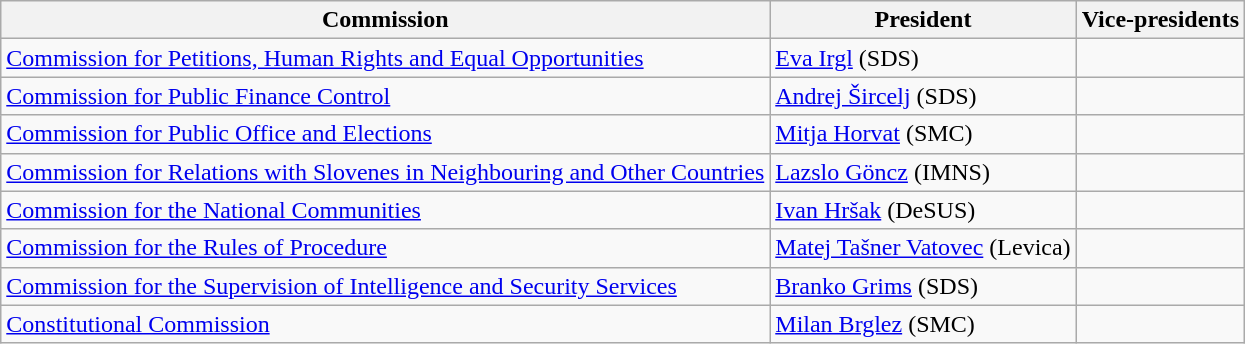<table class="wikitable">
<tr>
<th>Commission</th>
<th>President</th>
<th>Vice-presidents</th>
</tr>
<tr>
<td><a href='#'>Commission for Petitions, Human Rights and Equal Opportunities</a></td>
<td><a href='#'>Eva Irgl</a> (SDS)</td>
<td></td>
</tr>
<tr>
<td><a href='#'>Commission for Public Finance Control</a></td>
<td><a href='#'>Andrej Šircelj</a> (SDS)</td>
<td></td>
</tr>
<tr>
<td><a href='#'>Commission for Public Office and Elections</a></td>
<td><a href='#'>Mitja Horvat</a> (SMC)</td>
<td></td>
</tr>
<tr>
<td><a href='#'>Commission for Relations with Slovenes in Neighbouring and Other Countries</a></td>
<td><a href='#'>Lazslo Göncz</a> (IMNS)</td>
<td></td>
</tr>
<tr>
<td><a href='#'>Commission for the National Communities</a></td>
<td><a href='#'>Ivan Hršak</a> (DeSUS)</td>
<td></td>
</tr>
<tr>
<td><a href='#'>Commission for the Rules of Procedure</a></td>
<td><a href='#'>Matej Tašner Vatovec</a> (Levica)</td>
<td></td>
</tr>
<tr>
<td><a href='#'>Commission for the Supervision of Intelligence and Security Services</a></td>
<td><a href='#'>Branko Grims</a> (SDS)</td>
<td></td>
</tr>
<tr>
<td><a href='#'>Constitutional Commission</a></td>
<td><a href='#'>Milan Brglez</a> (SMC)</td>
<td></td>
</tr>
</table>
